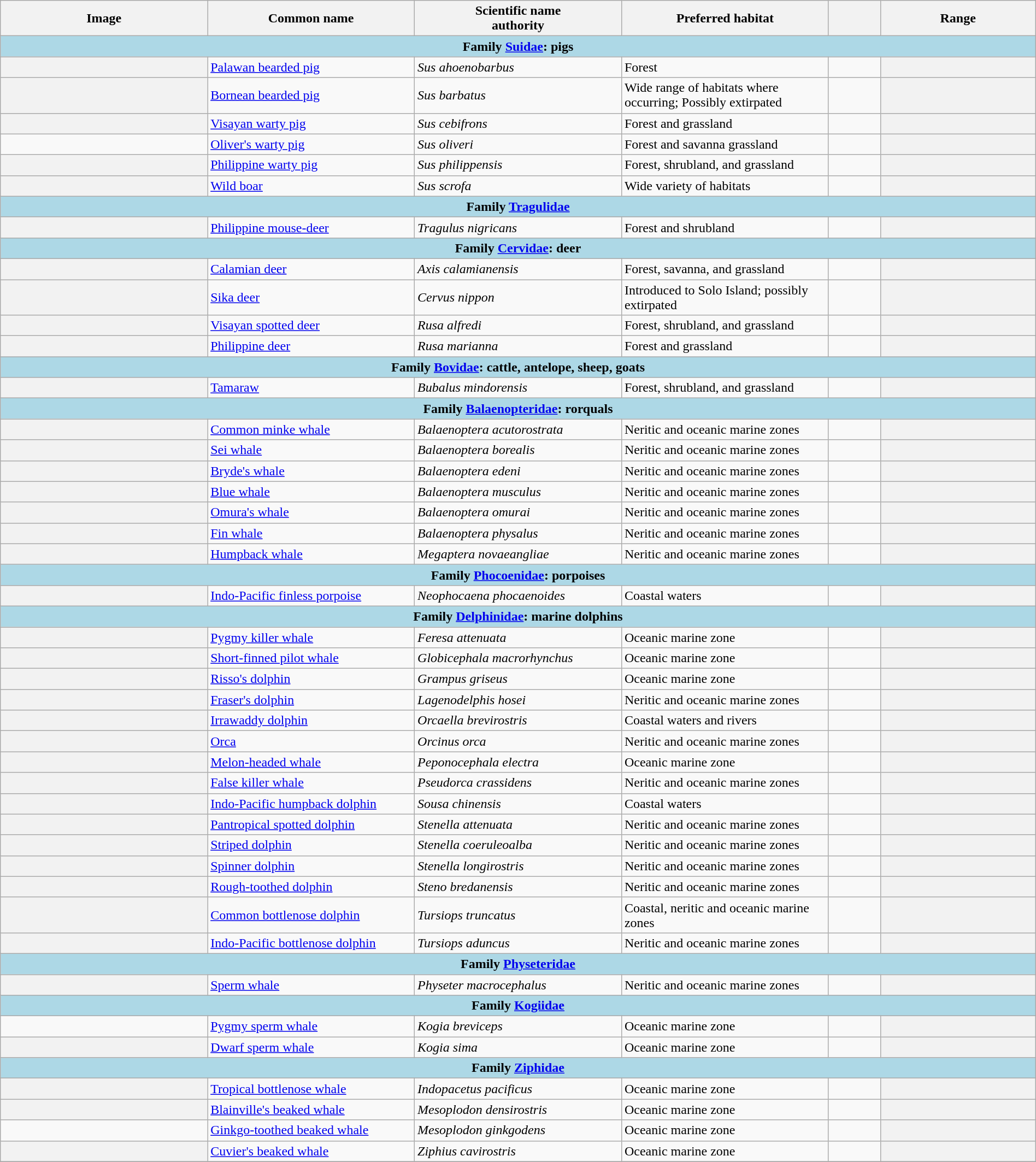<table width=100% class="wikitable unsortable plainrowheaders">
<tr>
<th width="20%" style="text-align: center;">Image</th>
<th width="20%">Common name</th>
<th width="20%">Scientific name<br>authority</th>
<th width="20%">Preferred habitat</th>
<th width="5%"></th>
<th width="15%">Range</th>
</tr>
<tr>
<td style="text-align:center;background:lightblue;" colspan=6><strong>Family <a href='#'>Suidae</a>: pigs</strong></td>
</tr>
<tr>
<th style="text-align: center;"></th>
<td><a href='#'>Palawan bearded pig</a></td>
<td><em>Sus ahoenobarbus</em><br></td>
<td>Forest</td>
<td><br></td>
<th style="text-align: center;"></th>
</tr>
<tr>
<th style="text-align: center;"></th>
<td><a href='#'>Bornean bearded pig</a></td>
<td><em>Sus barbatus</em><br></td>
<td>Wide range of habitats where occurring; Possibly extirpated</td>
<td><br></td>
<th style="text-align: center;"></th>
</tr>
<tr>
<th style="text-align: center;"></th>
<td><a href='#'>Visayan warty pig</a></td>
<td><em>Sus cebifrons</em><br></td>
<td>Forest and grassland</td>
<td><br></td>
<th style="text-align: center;"></th>
</tr>
<tr>
<td></td>
<td><a href='#'>Oliver's warty pig</a></td>
<td><em>Sus oliveri</em><br></td>
<td>Forest and savanna grassland</td>
<td><br></td>
<th style="text-align: center;"></th>
</tr>
<tr>
<th style="text-align: center;"></th>
<td><a href='#'>Philippine warty pig</a></td>
<td><em>Sus philippensis</em><br></td>
<td>Forest, shrubland, and grassland</td>
<td><br></td>
<th style="text-align: center;"></th>
</tr>
<tr>
<th style="text-align: center;"></th>
<td><a href='#'>Wild boar</a></td>
<td><em>Sus scrofa</em><br></td>
<td>Wide variety of habitats</td>
<td><br></td>
<th style="text-align: center;"></th>
</tr>
<tr>
<td style="text-align:center;background:lightblue;" colspan=6><strong>Family <a href='#'>Tragulidae</a></strong></td>
</tr>
<tr>
<th style="text-align: center;"></th>
<td><a href='#'>Philippine mouse-deer</a></td>
<td><em>Tragulus nigricans</em><br></td>
<td>Forest and shrubland</td>
<td><br></td>
<th style="text-align: center;"></th>
</tr>
<tr>
<td style="text-align:center;background:lightblue;" colspan=6><strong>Family <a href='#'>Cervidae</a>: deer</strong></td>
</tr>
<tr>
<th style="text-align: center;"></th>
<td><a href='#'>Calamian deer</a></td>
<td><em>Axis calamianensis</em><br></td>
<td>Forest, savanna, and grassland</td>
<td><br></td>
<th style="text-align: center;"></th>
</tr>
<tr>
<th style="text-align: center;"></th>
<td><a href='#'>Sika deer</a></td>
<td><em>Cervus nippon</em><br></td>
<td>Introduced to Solo Island; possibly extirpated</td>
<td><br></td>
<th style="text-align: center;"></th>
</tr>
<tr>
<th style="text-align: center;"></th>
<td><a href='#'>Visayan spotted deer</a></td>
<td><em>Rusa alfredi</em><br></td>
<td>Forest, shrubland, and grassland</td>
<td><br></td>
<th style="text-align: center;"></th>
</tr>
<tr>
<th style="text-align: center;"></th>
<td><a href='#'>Philippine deer</a></td>
<td><em>Rusa marianna</em><br></td>
<td>Forest and grassland</td>
<td><br></td>
<th style="text-align: center;"></th>
</tr>
<tr>
<td style="text-align:center;background:lightblue;" colspan=6><strong>Family <a href='#'>Bovidae</a>: cattle, antelope, sheep, goats</strong></td>
</tr>
<tr>
<th style="text-align: center;"></th>
<td><a href='#'>Tamaraw</a></td>
<td><em>Bubalus mindorensis</em><br></td>
<td>Forest, shrubland, and grassland</td>
<td><br></td>
<th style="text-align: center;"></th>
</tr>
<tr>
<td style="text-align:center;background:lightblue;" colspan=6><strong>Family <a href='#'>Balaenopteridae</a>: rorquals</strong></td>
</tr>
<tr>
<th style="text-align: center;"></th>
<td><a href='#'>Common minke whale</a></td>
<td><em>Balaenoptera acutorostrata</em><br></td>
<td>Neritic and oceanic marine zones</td>
<td><br></td>
<th style="text-align: center;"></th>
</tr>
<tr>
<th style="text-align: center;"></th>
<td><a href='#'>Sei whale</a></td>
<td><em>Balaenoptera borealis</em><br></td>
<td>Neritic and oceanic marine zones</td>
<td><br></td>
<th style="text-align: center;"></th>
</tr>
<tr>
<th style="text-align: center;"></th>
<td><a href='#'>Bryde's whale</a></td>
<td><em>Balaenoptera edeni</em><br></td>
<td>Neritic and oceanic marine zones</td>
<td><br></td>
<th style="text-align: center;"></th>
</tr>
<tr>
<th style="text-align: center;"></th>
<td><a href='#'>Blue whale</a></td>
<td><em>Balaenoptera musculus</em><br></td>
<td>Neritic and oceanic marine zones</td>
<td><br></td>
<th style="text-align: center;"></th>
</tr>
<tr>
<th style="text-align: center;"></th>
<td><a href='#'>Omura's whale</a></td>
<td><em>Balaenoptera omurai</em><br></td>
<td>Neritic and oceanic marine zones</td>
<td><br></td>
<th style="text-align: center;"></th>
</tr>
<tr>
<th style="text-align: center;"></th>
<td><a href='#'>Fin whale</a></td>
<td><em>Balaenoptera physalus</em><br></td>
<td>Neritic and oceanic marine zones</td>
<td><br></td>
<th style="text-align: center;"></th>
</tr>
<tr>
<th style="text-align: center;"></th>
<td><a href='#'>Humpback whale</a></td>
<td><em>Megaptera novaeangliae</em><br></td>
<td>Neritic and oceanic marine zones</td>
<td><br></td>
<th style="text-align: center;"></th>
</tr>
<tr>
<td style="text-align:center;background:lightblue;" colspan=6><strong>Family <a href='#'>Phocoenidae</a>: porpoises</strong></td>
</tr>
<tr>
<th style="text-align: center;"></th>
<td><a href='#'>Indo-Pacific finless porpoise</a></td>
<td><em>Neophocaena phocaenoides</em><br></td>
<td>Coastal waters</td>
<td><br></td>
<th style="text-align: center;"></th>
</tr>
<tr>
<td style="text-align:center;background:lightblue;" colspan=6><strong>Family <a href='#'>Delphinidae</a>: marine dolphins</strong></td>
</tr>
<tr>
<th style="text-align: center;"></th>
<td><a href='#'>Pygmy killer whale</a></td>
<td><em>Feresa attenuata</em><br></td>
<td>Oceanic marine zone</td>
<td><br></td>
<th style="text-align: center;"></th>
</tr>
<tr>
<th style="text-align: center;"></th>
<td><a href='#'>Short-finned pilot whale</a></td>
<td><em>Globicephala macrorhynchus</em><br></td>
<td>Oceanic marine zone</td>
<td><br></td>
<th style="text-align: center;"></th>
</tr>
<tr>
<th style="text-align: center;"></th>
<td><a href='#'>Risso's dolphin</a></td>
<td><em>Grampus griseus</em><br></td>
<td>Oceanic marine zone</td>
<td><br></td>
<th style="text-align: center;"></th>
</tr>
<tr>
<th style="text-align: center;"></th>
<td><a href='#'>Fraser's dolphin</a></td>
<td><em>Lagenodelphis hosei</em><br></td>
<td>Neritic and oceanic marine zones</td>
<td><br></td>
<th style="text-align: center;"></th>
</tr>
<tr>
<th style="text-align: center;"></th>
<td><a href='#'>Irrawaddy dolphin</a></td>
<td><em>Orcaella brevirostris</em><br></td>
<td>Coastal waters and rivers</td>
<td><br></td>
<th style="text-align: center;"></th>
</tr>
<tr>
<th style="text-align: center;"></th>
<td><a href='#'>Orca</a></td>
<td><em>Orcinus orca</em><br></td>
<td>Neritic and oceanic marine zones</td>
<td><br></td>
<th style="text-align: center;"></th>
</tr>
<tr>
<th style="text-align: center;"></th>
<td><a href='#'>Melon-headed whale</a></td>
<td><em>Peponocephala electra</em><br></td>
<td>Oceanic marine zone</td>
<td><br></td>
<th style="text-align: center;"></th>
</tr>
<tr>
<th style="text-align: center;"></th>
<td><a href='#'>False killer whale</a></td>
<td><em>Pseudorca crassidens</em><br></td>
<td>Neritic and oceanic marine zones</td>
<td><br></td>
<th style="text-align: center;"></th>
</tr>
<tr>
<th style="text-align: center;"></th>
<td><a href='#'>Indo-Pacific humpback dolphin</a></td>
<td><em>Sousa chinensis</em><br></td>
<td>Coastal waters</td>
<td><br></td>
<th style="text-align: center;"></th>
</tr>
<tr>
<th style="text-align: center;"></th>
<td><a href='#'>Pantropical spotted dolphin</a></td>
<td><em>Stenella attenuata</em><br></td>
<td>Neritic and oceanic marine zones</td>
<td><br></td>
<th style="text-align: center;"></th>
</tr>
<tr>
<th style="text-align: center;"></th>
<td><a href='#'>Striped dolphin</a></td>
<td><em>Stenella coeruleoalba</em><br></td>
<td>Neritic and oceanic marine zones</td>
<td><br></td>
<th style="text-align: center;"></th>
</tr>
<tr>
<th style="text-align: center;"></th>
<td><a href='#'>Spinner dolphin</a></td>
<td><em>Stenella longirostris</em><br></td>
<td>Neritic and oceanic marine zones</td>
<td><br></td>
<th style="text-align: center;"></th>
</tr>
<tr>
<th style="text-align: center;"></th>
<td><a href='#'>Rough-toothed dolphin</a></td>
<td><em>Steno bredanensis</em><br></td>
<td>Neritic and oceanic marine zones</td>
<td><br></td>
<th style="text-align: center;"></th>
</tr>
<tr>
<th style="text-align: center;"></th>
<td><a href='#'>Common bottlenose dolphin</a></td>
<td><em>Tursiops truncatus</em><br></td>
<td>Coastal, neritic and oceanic marine zones</td>
<td><br></td>
<th style="text-align: center;"></th>
</tr>
<tr>
<th style="text-align: center;"></th>
<td><a href='#'>Indo-Pacific bottlenose dolphin</a></td>
<td><em>Tursiops aduncus</em><br></td>
<td>Neritic and oceanic marine zones</td>
<td><br></td>
<th style="text-align: center;"></th>
</tr>
<tr>
<td style="text-align:center;background:lightblue;" colspan=6><strong>Family <a href='#'>Physeteridae</a></strong></td>
</tr>
<tr>
<th style="text-align: center;"></th>
<td><a href='#'>Sperm whale</a></td>
<td><em>Physeter macrocephalus</em><br></td>
<td>Neritic and oceanic marine zones</td>
<td><br></td>
<th style="text-align: center;"></th>
</tr>
<tr>
<td style="text-align:center;background:lightblue;" colspan=6><strong>Family <a href='#'>Kogiidae</a></strong></td>
</tr>
<tr>
<td></td>
<td><a href='#'>Pygmy sperm whale</a></td>
<td><em>Kogia breviceps</em><br></td>
<td>Oceanic marine zone</td>
<td><br></td>
<th style="text-align: center;"></th>
</tr>
<tr>
<th style="text-align: center;"></th>
<td><a href='#'>Dwarf sperm whale</a></td>
<td><em>Kogia sima</em><br></td>
<td>Oceanic marine zone</td>
<td><br></td>
<th style="text-align: center;"></th>
</tr>
<tr>
<td style="text-align:center;background:lightblue;" colspan=6><strong>Family <a href='#'>Ziphidae</a></strong></td>
</tr>
<tr>
<th style="text-align: center;"></th>
<td><a href='#'>Tropical bottlenose whale</a></td>
<td><em>Indopacetus pacificus</em><br></td>
<td>Oceanic marine zone</td>
<td><br></td>
<th style="text-align: center;"></th>
</tr>
<tr>
<th style="text-align: center;"></th>
<td><a href='#'>Blainville's beaked whale</a></td>
<td><em>Mesoplodon densirostris</em><br></td>
<td>Oceanic marine zone</td>
<td><br></td>
<th style="text-align: center;"></th>
</tr>
<tr>
<td></td>
<td><a href='#'>Ginkgo-toothed beaked whale</a></td>
<td><em>Mesoplodon ginkgodens</em><br></td>
<td>Oceanic marine zone</td>
<td><br></td>
<th style="text-align: center;"></th>
</tr>
<tr>
<th style="text-align: center;"></th>
<td><a href='#'>Cuvier's beaked whale</a></td>
<td><em>Ziphius cavirostris</em><br></td>
<td>Oceanic marine zone</td>
<td><br></td>
<th style="text-align: center;"></th>
</tr>
<tr>
</tr>
</table>
